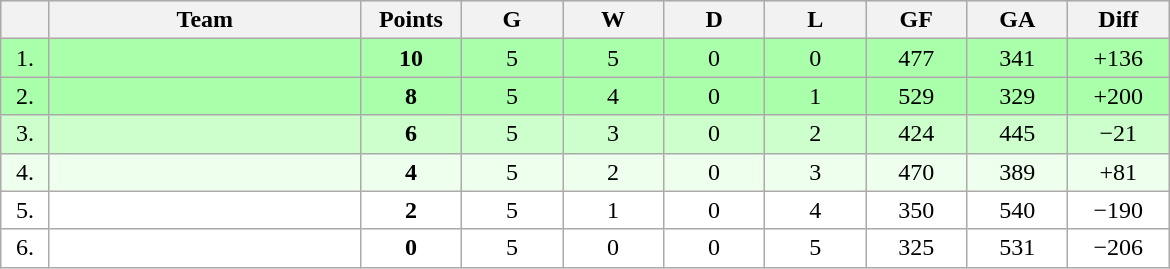<table class=wikitable style="text-align:center">
<tr bgcolor="#DCDCDC">
<th width="25"></th>
<th width="200">Team</th>
<th width="60">Points</th>
<th width="60">G</th>
<th width="60">W</th>
<th width="60">D</th>
<th width="60">L</th>
<th width="60">GF</th>
<th width="60">GA</th>
<th width="60">Diff</th>
</tr>
<tr bgcolor=#AAFFAA>
<td>1.</td>
<td align=left></td>
<td><strong>10</strong></td>
<td>5</td>
<td>5</td>
<td>0</td>
<td>0</td>
<td>477</td>
<td>341</td>
<td>+136</td>
</tr>
<tr bgcolor=#AAFFAA>
<td>2.</td>
<td align=left></td>
<td><strong>8</strong></td>
<td>5</td>
<td>4</td>
<td>0</td>
<td>1</td>
<td>529</td>
<td>329</td>
<td>+200</td>
</tr>
<tr bgcolor=#CCFFCC>
<td>3.</td>
<td align=left></td>
<td><strong>6</strong></td>
<td>5</td>
<td>3</td>
<td>0</td>
<td>2</td>
<td>424</td>
<td>445</td>
<td>−21</td>
</tr>
<tr bgcolor=#EEFFEE>
<td>4.</td>
<td align=left></td>
<td><strong>4</strong></td>
<td>5</td>
<td>2</td>
<td>0</td>
<td>3</td>
<td>470</td>
<td>389</td>
<td>+81</td>
</tr>
<tr bgcolor=#FFFFFF>
<td>5.</td>
<td align=left></td>
<td><strong>2</strong></td>
<td>5</td>
<td>1</td>
<td>0</td>
<td>4</td>
<td>350</td>
<td>540</td>
<td>−190</td>
</tr>
<tr bgcolor=#FFFFFF>
<td>6.</td>
<td align=left></td>
<td><strong>0</strong></td>
<td>5</td>
<td>0</td>
<td>0</td>
<td>5</td>
<td>325</td>
<td>531</td>
<td>−206</td>
</tr>
</table>
